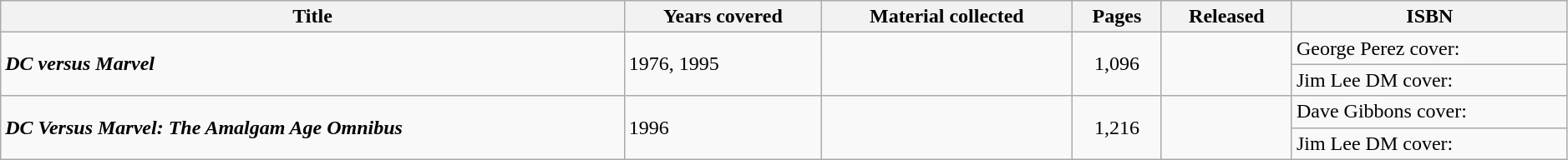<table class="wikitable sortable" width=99%>
<tr>
<th>Title</th>
<th>Years covered</th>
<th class="unsortable">Material collected</th>
<th>Pages</th>
<th>Released</th>
<th class="unsortable">ISBN</th>
</tr>
<tr>
<td rowspan=2><strong><em>DC versus Marvel</em></strong></td>
<td rowspan=2>1976, 1995</td>
<td rowspan=2></td>
<td style="text-align: center;" rowspan=2>1,096</td>
<td rowspan=2></td>
<td>George Perez cover: </td>
</tr>
<tr>
<td>Jim Lee DM cover: </td>
</tr>
<tr>
<td rowspan=2><strong><em>DC Versus Marvel: The Amalgam Age Omnibus</em></strong></td>
<td rowspan=2>1996</td>
<td rowspan=2></td>
<td style="text-align: center;" rowspan=2>1,216</td>
<td rowspan=2></td>
<td>Dave Gibbons cover: </td>
</tr>
<tr>
<td>Jim Lee DM cover: </td>
</tr>
</table>
